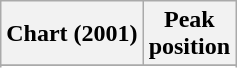<table class="wikitable sortable plainrowheaders" style="text-align: center;">
<tr>
<th>Chart (2001)</th>
<th>Peak<br>position</th>
</tr>
<tr>
</tr>
<tr>
</tr>
<tr>
</tr>
<tr>
</tr>
<tr>
</tr>
</table>
